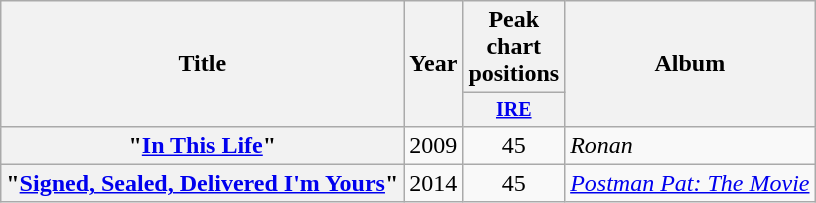<table class="wikitable plainrowheaders" style=text-align:center;>
<tr>
<th scope="col" rowspan="2">Title</th>
<th scope="col" rowspan="2">Year</th>
<th scope="col" colspan="1">Peak chart positions</th>
<th scope="col" rowspan="2">Album</th>
</tr>
<tr style=font-size:smaller>
<th width="50"><a href='#'>IRE</a><br></th>
</tr>
<tr>
<th scope="row">"<a href='#'>In This Life</a>"</th>
<td>2009</td>
<td>45</td>
<td align="left"><em>Ronan</em></td>
</tr>
<tr>
<th scope="row">"<a href='#'>Signed, Sealed, Delivered I'm Yours</a>"</th>
<td>2014</td>
<td>45</td>
<td align="left"><em><a href='#'>Postman Pat: The Movie</a></em></td>
</tr>
</table>
